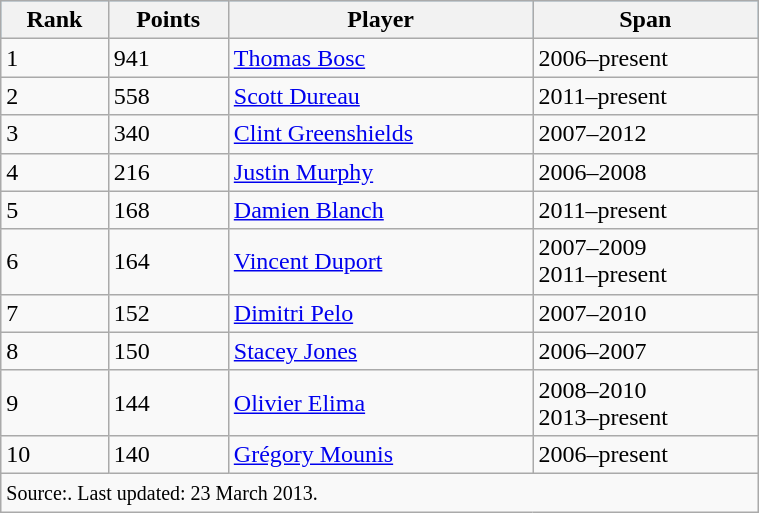<table class="wikitable" style="width:40%;">
<tr style="background:#87cefa;">
<th>Rank</th>
<th>Points</th>
<th>Player</th>
<th>Span</th>
</tr>
<tr>
<td>1</td>
<td>941</td>
<td> <a href='#'>Thomas Bosc</a></td>
<td>2006–present</td>
</tr>
<tr>
<td>2</td>
<td>558</td>
<td> <a href='#'>Scott Dureau</a></td>
<td>2011–present</td>
</tr>
<tr>
<td>3</td>
<td>340</td>
<td> <a href='#'>Clint Greenshields</a></td>
<td>2007–2012</td>
</tr>
<tr>
<td>4</td>
<td>216</td>
<td> <a href='#'>Justin Murphy</a></td>
<td>2006–2008</td>
</tr>
<tr>
<td>5</td>
<td>168</td>
<td> <a href='#'>Damien Blanch</a></td>
<td>2011–present</td>
</tr>
<tr>
<td>6</td>
<td>164</td>
<td> <a href='#'>Vincent Duport</a></td>
<td>2007–2009 <br> 2011–present</td>
</tr>
<tr>
<td>7</td>
<td>152</td>
<td> <a href='#'>Dimitri Pelo</a></td>
<td>2007–2010</td>
</tr>
<tr>
<td>8</td>
<td>150</td>
<td> <a href='#'>Stacey Jones</a></td>
<td>2006–2007</td>
</tr>
<tr>
<td>9</td>
<td>144</td>
<td> <a href='#'>Olivier Elima</a></td>
<td>2008–2010 <br> 2013–present</td>
</tr>
<tr>
<td>10</td>
<td>140</td>
<td> <a href='#'>Grégory Mounis</a></td>
<td>2006–present</td>
</tr>
<tr>
<td colspan=4><small>Source:. Last updated: 23 March 2013.</small></td>
</tr>
</table>
